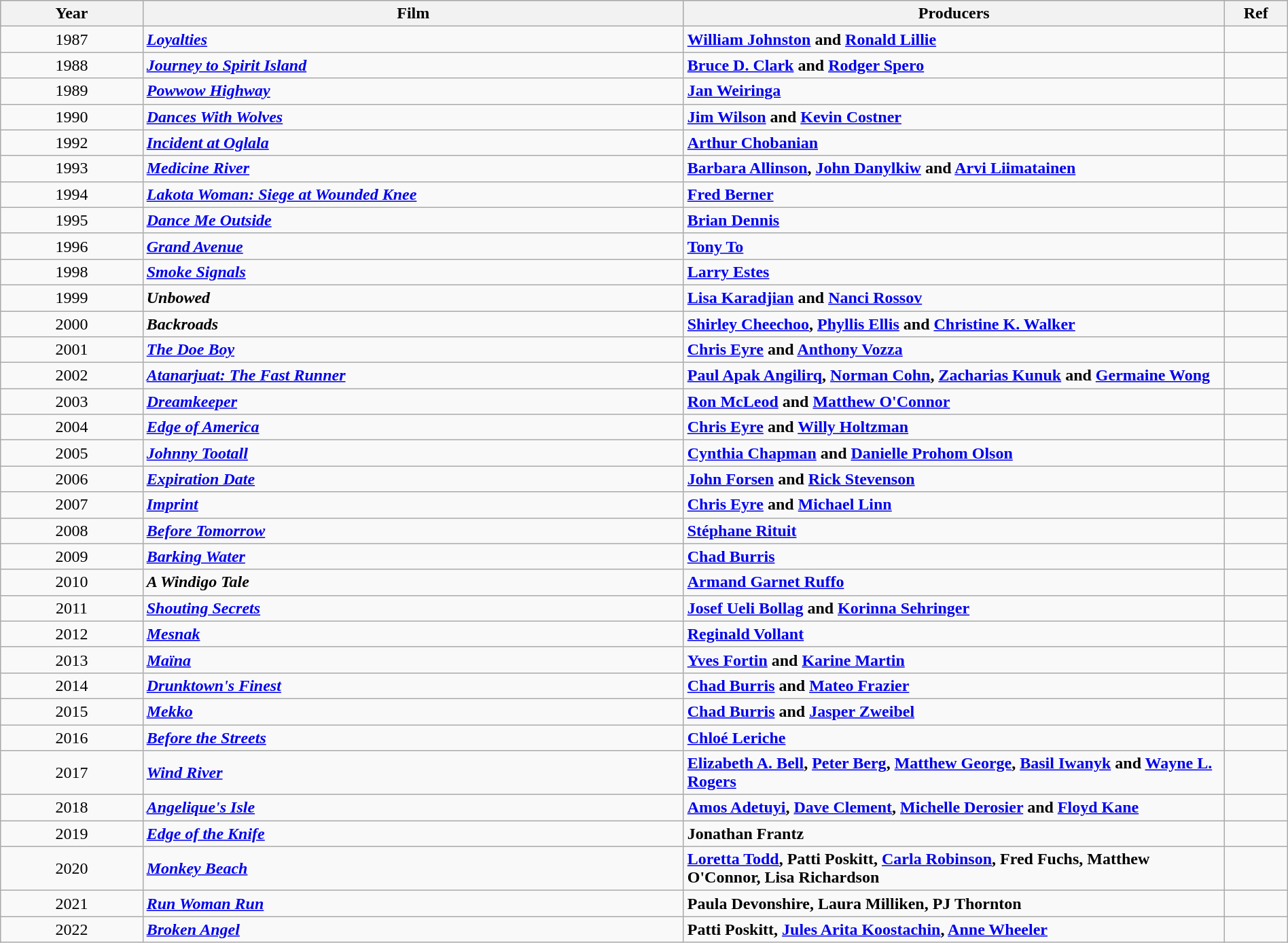<table class="wikitable" style="width:100%;">
<tr style="background:#bebebe;">
<th style="width:5%;">Year</th>
<th style="width:19%;">Film</th>
<th style="width:19%;">Producers</th>
<th style="width:2%;">Ref</th>
</tr>
<tr>
<td style="text-align:center">1987</td>
<td><strong><em><a href='#'>Loyalties</a></em></strong></td>
<td><strong><a href='#'>William Johnston</a> and <a href='#'>Ronald Lillie</a></strong></td>
<td></td>
</tr>
<tr>
<td style="text-align:center">1988</td>
<td><strong><em><a href='#'>Journey to Spirit Island</a></em></strong></td>
<td><strong><a href='#'>Bruce D. Clark</a> and <a href='#'>Rodger Spero</a></strong></td>
<td></td>
</tr>
<tr>
<td style="text-align:center">1989</td>
<td><strong><em><a href='#'>Powwow Highway</a></em></strong></td>
<td><strong><a href='#'>Jan Weiringa</a></strong></td>
<td></td>
</tr>
<tr>
<td style="text-align:center">1990</td>
<td><strong><em><a href='#'>Dances With Wolves</a></em></strong></td>
<td><strong><a href='#'>Jim Wilson</a> and <a href='#'>Kevin Costner</a></strong></td>
<td></td>
</tr>
<tr>
<td style="text-align:center">1992</td>
<td><strong><em><a href='#'>Incident at Oglala</a></em></strong></td>
<td><strong><a href='#'>Arthur Chobanian</a></strong></td>
<td></td>
</tr>
<tr>
<td style="text-align:center">1993</td>
<td><strong><em><a href='#'>Medicine River</a></em></strong></td>
<td><strong><a href='#'>Barbara Allinson</a>, <a href='#'>John Danylkiw</a> and <a href='#'>Arvi Liimatainen</a></strong></td>
<td></td>
</tr>
<tr>
<td style="text-align:center">1994</td>
<td><strong><em><a href='#'>Lakota Woman: Siege at Wounded Knee</a></em></strong></td>
<td><strong><a href='#'>Fred Berner</a></strong></td>
<td></td>
</tr>
<tr>
<td style="text-align:center">1995</td>
<td><strong><em><a href='#'>Dance Me Outside</a></em></strong></td>
<td><strong><a href='#'>Brian Dennis</a></strong></td>
<td></td>
</tr>
<tr>
<td style="text-align:center">1996</td>
<td><strong><em><a href='#'>Grand Avenue</a></em></strong></td>
<td><strong><a href='#'>Tony To</a></strong></td>
<td></td>
</tr>
<tr>
<td style="text-align:center">1998</td>
<td><strong><em><a href='#'>Smoke Signals</a></em></strong></td>
<td><strong><a href='#'>Larry Estes</a></strong></td>
<td></td>
</tr>
<tr>
<td style="text-align:center">1999</td>
<td><strong><em>Unbowed</em></strong></td>
<td><strong><a href='#'>Lisa Karadjian</a> and <a href='#'>Nanci Rossov</a></strong></td>
<td></td>
</tr>
<tr>
<td style="text-align:center">2000</td>
<td><strong><em>Backroads</em></strong></td>
<td><strong><a href='#'>Shirley Cheechoo</a>, <a href='#'>Phyllis Ellis</a> and <a href='#'>Christine K. Walker</a></strong></td>
<td></td>
</tr>
<tr>
<td style="text-align:center">2001</td>
<td><strong><em><a href='#'>The Doe Boy</a></em></strong></td>
<td><strong><a href='#'>Chris Eyre</a> and <a href='#'>Anthony Vozza</a></strong></td>
<td></td>
</tr>
<tr>
<td style="text-align:center">2002</td>
<td><strong><em><a href='#'>Atanarjuat: The Fast Runner</a></em></strong></td>
<td><strong><a href='#'>Paul Apak Angilirq</a>, <a href='#'>Norman Cohn</a>, <a href='#'>Zacharias Kunuk</a> and <a href='#'>Germaine Wong</a></strong></td>
<td></td>
</tr>
<tr>
<td style="text-align:center">2003</td>
<td><strong><em><a href='#'>Dreamkeeper</a></em></strong></td>
<td><strong><a href='#'>Ron McLeod</a> and <a href='#'>Matthew O'Connor</a></strong></td>
<td></td>
</tr>
<tr>
<td style="text-align:center">2004</td>
<td><strong><em><a href='#'>Edge of America</a></em></strong></td>
<td><strong><a href='#'>Chris Eyre</a> and <a href='#'>Willy Holtzman</a></strong></td>
<td></td>
</tr>
<tr>
<td style="text-align:center">2005</td>
<td><strong><em><a href='#'>Johnny Tootall</a></em></strong></td>
<td><strong><a href='#'>Cynthia Chapman</a> and <a href='#'>Danielle Prohom Olson</a></strong></td>
<td></td>
</tr>
<tr>
<td style="text-align:center">2006</td>
<td><strong><em><a href='#'>Expiration Date</a></em></strong></td>
<td><strong><a href='#'>John Forsen</a> and <a href='#'>Rick Stevenson</a></strong></td>
<td></td>
</tr>
<tr>
<td style="text-align:center">2007</td>
<td><strong><em><a href='#'>Imprint</a></em></strong></td>
<td><strong><a href='#'>Chris Eyre</a> and <a href='#'>Michael Linn</a></strong></td>
<td></td>
</tr>
<tr>
<td style="text-align:center">2008</td>
<td><strong><em><a href='#'>Before Tomorrow</a></em></strong></td>
<td><strong><a href='#'>Stéphane Rituit</a></strong></td>
<td></td>
</tr>
<tr>
<td style="text-align:center">2009</td>
<td><strong><em><a href='#'>Barking Water</a></em></strong></td>
<td><strong><a href='#'>Chad Burris</a></strong></td>
<td></td>
</tr>
<tr>
<td style="text-align:center">2010</td>
<td><strong><em>A Windigo Tale</em></strong></td>
<td><strong><a href='#'>Armand Garnet Ruffo</a></strong></td>
<td></td>
</tr>
<tr>
<td style="text-align:center">2011</td>
<td><strong><em><a href='#'>Shouting Secrets</a></em></strong></td>
<td><strong><a href='#'>Josef Ueli Bollag</a> and <a href='#'>Korinna Sehringer</a></strong></td>
<td></td>
</tr>
<tr>
<td style="text-align:center">2012</td>
<td><strong><em><a href='#'>Mesnak</a></em></strong></td>
<td><strong><a href='#'>Reginald Vollant</a></strong></td>
<td></td>
</tr>
<tr>
<td style="text-align:center">2013</td>
<td><strong><em><a href='#'>Maïna</a></em></strong></td>
<td><strong><a href='#'>Yves Fortin</a> and <a href='#'>Karine Martin</a></strong></td>
<td></td>
</tr>
<tr>
<td style="text-align:center">2014</td>
<td><strong><em><a href='#'>Drunktown's Finest</a></em></strong></td>
<td><strong><a href='#'>Chad Burris</a> and <a href='#'>Mateo Frazier</a></strong></td>
<td></td>
</tr>
<tr>
<td style="text-align:center">2015</td>
<td><strong><em><a href='#'>Mekko</a></em></strong></td>
<td><strong><a href='#'>Chad Burris</a> and <a href='#'>Jasper Zweibel</a></strong></td>
<td></td>
</tr>
<tr>
<td style="text-align:center">2016</td>
<td><strong><em><a href='#'>Before the Streets</a></em></strong></td>
<td><strong><a href='#'>Chloé Leriche</a></strong></td>
<td></td>
</tr>
<tr>
<td style="text-align:center">2017</td>
<td><strong><em><a href='#'>Wind River</a></em></strong></td>
<td><strong><a href='#'>Elizabeth A. Bell</a>, <a href='#'>Peter Berg</a>, <a href='#'>Matthew George</a>, <a href='#'>Basil Iwanyk</a> and <a href='#'>Wayne L. Rogers</a></strong></td>
<td></td>
</tr>
<tr>
<td style="text-align:center">2018</td>
<td><strong><em><a href='#'>Angelique's Isle</a></em></strong></td>
<td><strong><a href='#'>Amos Adetuyi</a>, <a href='#'>Dave Clement</a>, <a href='#'>Michelle Derosier</a> and <a href='#'>Floyd Kane</a></strong></td>
<td></td>
</tr>
<tr>
<td style="text-align:center">2019</td>
<td><strong><em><a href='#'>Edge of the Knife</a></em></strong></td>
<td><strong>Jonathan Frantz</strong></td>
<td></td>
</tr>
<tr>
<td style="text-align:center">2020</td>
<td><strong><em><a href='#'>Monkey Beach</a></em></strong></td>
<td><strong><a href='#'>Loretta Todd</a>, Patti Poskitt, <a href='#'>Carla Robinson</a>, Fred Fuchs, Matthew O'Connor, Lisa Richardson</strong></td>
<td></td>
</tr>
<tr>
<td style="text-align:center">2021</td>
<td><strong><em><a href='#'>Run Woman Run</a></em></strong></td>
<td><strong>Paula Devonshire, Laura Milliken, PJ Thornton</strong></td>
<td></td>
</tr>
<tr>
<td style="text-align:center">2022</td>
<td><strong><em><a href='#'>Broken Angel</a></em></strong></td>
<td><strong>Patti Poskitt, <a href='#'>Jules Arita Koostachin</a>, <a href='#'>Anne Wheeler</a></strong></td>
<td></td>
</tr>
</table>
